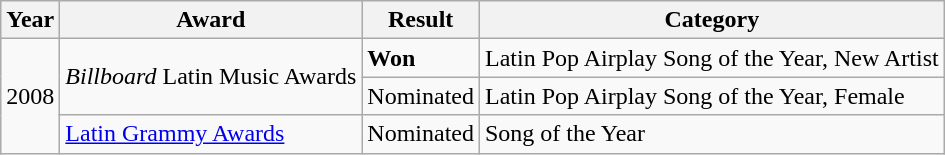<table class="wikitable">
<tr>
<th>Year</th>
<th>Award</th>
<th>Result</th>
<th>Category</th>
</tr>
<tr>
<td rowspan="3">2008</td>
<td rowspan="2"><em>Billboard</em> Latin Music Awards</td>
<td><strong>Won</strong></td>
<td>Latin Pop Airplay Song of the Year, New Artist</td>
</tr>
<tr>
<td>Nominated</td>
<td>Latin Pop Airplay Song of the Year, Female</td>
</tr>
<tr>
<td><a href='#'>Latin Grammy Awards</a></td>
<td>Nominated</td>
<td>Song of the Year</td>
</tr>
</table>
